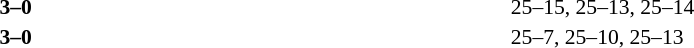<table width=85% cellspacing=1 style=font-size:90%>
<tr>
<th width=20%></th>
<th width=12%></th>
<th width=20%></th>
<th width=33%></th>
</tr>
<tr>
<td align=right><strong></strong></td>
<td align=center><strong>3–0</strong></td>
<td></td>
<td>25–15, 25–13, 25–14</td>
</tr>
<tr>
<td align=right><strong></strong></td>
<td align=center><strong>3–0</strong></td>
<td></td>
<td>25–7, 25–10, 25–13</td>
</tr>
</table>
